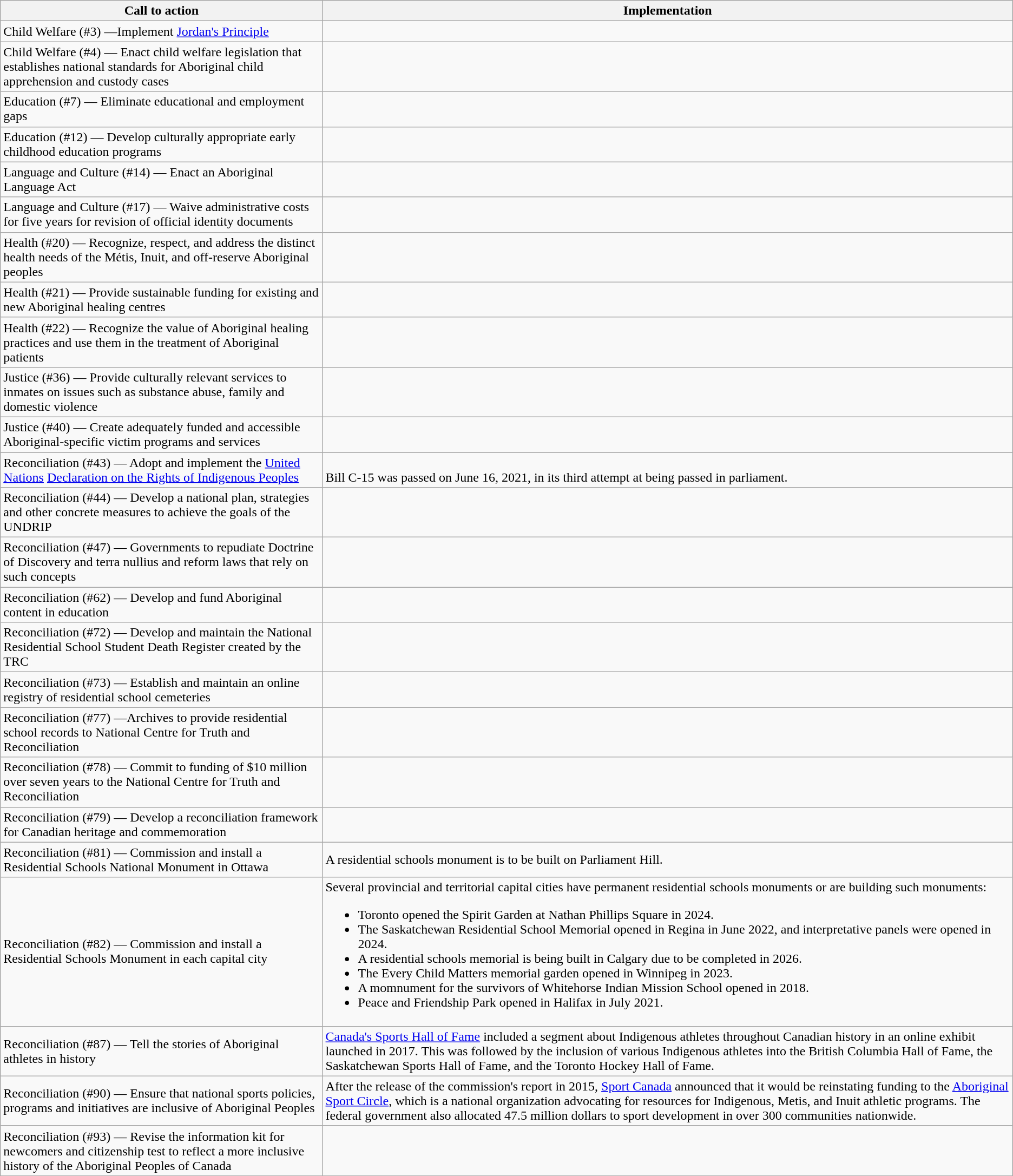<table class="wikitable">
<tr>
<th>Call to action</th>
<th>Implementation</th>
</tr>
<tr>
<td>Child Welfare (#3) —Implement <a href='#'>Jordan's Principle</a></td>
<td></td>
</tr>
<tr>
<td>Child Welfare (#4) — Enact child welfare legislation that establishes national standards for Aboriginal child apprehension and custody cases</td>
<td></td>
</tr>
<tr>
<td>Education (#7) — Eliminate educational and employment gaps</td>
<td></td>
</tr>
<tr>
<td>Education (#12) — Develop culturally appropriate early childhood education programs</td>
<td></td>
</tr>
<tr>
<td>Language and Culture (#14) — Enact an Aboriginal Language Act</td>
<td></td>
</tr>
<tr>
<td>Language and Culture (#17) — Waive administrative costs for five years for revision of official identity documents</td>
<td></td>
</tr>
<tr>
<td>Health (#20) — Recognize, respect, and address the distinct health needs of the Métis, Inuit, and off-reserve Aboriginal peoples</td>
<td></td>
</tr>
<tr>
<td>Health (#21) — Provide sustainable funding for existing and new Aboriginal healing centres</td>
<td></td>
</tr>
<tr>
<td>Health (#22) — Recognize the value of Aboriginal healing practices and use them in the treatment of Aboriginal patients</td>
<td></td>
</tr>
<tr>
<td>Justice (#36) — Provide culturally relevant services to inmates on issues such as substance abuse, family and domestic violence</td>
<td></td>
</tr>
<tr>
<td>Justice (#40) — Create adequately funded and accessible Aboriginal-specific victim programs and services</td>
<td></td>
</tr>
<tr>
<td>Reconciliation (#43) — Adopt and implement the <a href='#'>United Nations</a> <a href='#'>Declaration on the Rights of Indigenous Peoples</a></td>
<td><br>Bill C-15 was passed on June 16, 2021, in its third attempt at being passed in parliament.</td>
</tr>
<tr>
<td>Reconciliation (#44) — Develop a national plan, strategies and other concrete measures to achieve the goals of the UNDRIP</td>
<td></td>
</tr>
<tr>
<td>Reconciliation (#47) — Governments to repudiate Doctrine of Discovery and terra nullius and reform laws that rely on such concepts</td>
<td></td>
</tr>
<tr>
<td>Reconciliation (#62) — Develop and fund Aboriginal content in education</td>
<td></td>
</tr>
<tr>
<td>Reconciliation (#72) — Develop and maintain the National Residential School Student Death Register created by the TRC</td>
<td></td>
</tr>
<tr>
<td>Reconciliation (#73) — Establish and maintain an online registry of residential school cemeteries</td>
<td></td>
</tr>
<tr>
<td>Reconciliation (#77) —Archives to provide residential school records to National Centre for Truth and Reconciliation</td>
<td></td>
</tr>
<tr>
<td>Reconciliation (#78) — Commit to funding of $10 million over seven years to the National Centre for Truth and Reconciliation</td>
<td></td>
</tr>
<tr>
<td>Reconciliation (#79) — Develop a reconciliation framework for Canadian heritage and commemoration</td>
<td></td>
</tr>
<tr>
<td>Reconciliation (#81) — Commission and install a Residential Schools National Monument in Ottawa</td>
<td>A residential schools monument is to be built on Parliament Hill.</td>
</tr>
<tr>
<td>Reconciliation (#82) — Commission and install a Residential Schools Monument in each capital city</td>
<td>Several provincial and territorial capital cities have permanent residential schools monuments or are building such monuments:<br><ul><li>Toronto opened the Spirit Garden at Nathan Phillips Square in 2024.</li><li>The Saskatchewan Residential School Memorial opened in Regina in June 2022, and interpretative panels were opened in 2024.</li><li>A residential schools memorial is being built in Calgary due to be completed in 2026.</li><li>The Every Child Matters memorial garden opened in Winnipeg in 2023.</li><li>A momnument for the survivors of Whitehorse Indian Mission School opened in 2018.</li><li>Peace and Friendship Park opened in Halifax in July 2021.</li></ul></td>
</tr>
<tr>
<td>Reconciliation (#87) — Tell the stories of Aboriginal athletes in history</td>
<td><a href='#'>Canada's Sports Hall of Fame</a> included a segment about Indigenous athletes throughout Canadian history in an online exhibit launched in 2017. This was followed by the inclusion of various Indigenous athletes into the British Columbia Hall of Fame, the Saskatchewan Sports Hall of Fame, and the Toronto Hockey Hall of Fame.</td>
</tr>
<tr>
<td>Reconciliation (#90) — Ensure that national sports policies, programs and initiatives are inclusive of Aboriginal Peoples</td>
<td>After the release of the commission's report in 2015, <a href='#'>Sport Canada</a> announced that it would be reinstating funding to the <a href='#'>Aboriginal Sport Circle</a>, which is a national organization advocating for resources for Indigenous, Metis, and Inuit athletic programs. The federal government also allocated 47.5 million dollars to sport development in over 300 communities nationwide.</td>
</tr>
<tr>
<td>Reconciliation (#93) — Revise the information kit for newcomers and citizenship test to reflect a more inclusive history of the Aboriginal Peoples of Canada</td>
<td></td>
</tr>
</table>
